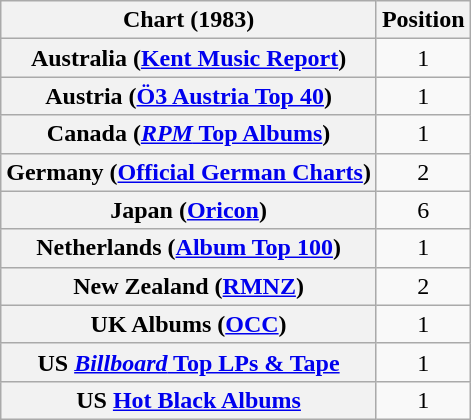<table class="wikitable sortable plainrowheaders" style="text-align:center">
<tr>
<th>Chart (1983)</th>
<th>Position</th>
</tr>
<tr>
<th scope="row">Australia (<a href='#'>Kent Music Report</a>)</th>
<td>1</td>
</tr>
<tr>
<th scope="row">Austria (<a href='#'>Ö3 Austria Top 40</a>)</th>
<td>1</td>
</tr>
<tr>
<th scope="row">Canada (<a href='#'><em>RPM</em> Top Albums</a>)</th>
<td>1</td>
</tr>
<tr>
<th scope="row">Germany (<a href='#'>Official German Charts</a>)</th>
<td>2</td>
</tr>
<tr>
<th scope="row">Japan (<a href='#'>Oricon</a>)</th>
<td>6</td>
</tr>
<tr>
<th scope="row">Netherlands (<a href='#'>Album Top 100</a>)</th>
<td>1</td>
</tr>
<tr>
<th scope="row">New Zealand (<a href='#'>RMNZ</a>)</th>
<td>2</td>
</tr>
<tr>
<th scope="row">UK Albums (<a href='#'>OCC</a>)</th>
<td>1</td>
</tr>
<tr>
<th scope="row">US <a href='#'><em>Billboard</em> Top LPs & Tape</a></th>
<td>1</td>
</tr>
<tr>
<th scope="row">US <a href='#'>Hot Black Albums</a></th>
<td>1</td>
</tr>
</table>
